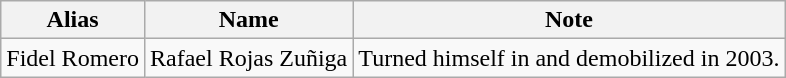<table class="wikitable">
<tr>
<th>Alias</th>
<th>Name</th>
<th>Note</th>
</tr>
<tr>
<td>Fidel Romero</td>
<td>Rafael Rojas Zuñiga</td>
<td>Turned himself in and demobilized in 2003.</td>
</tr>
</table>
